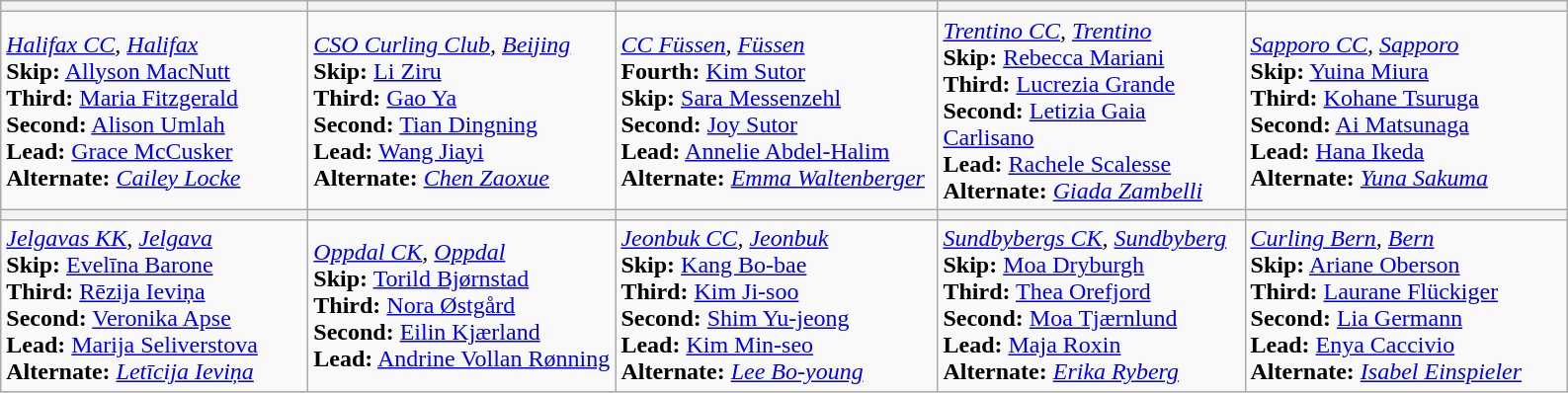<table class=wikitable>
<tr>
<th width=200></th>
<th width=200></th>
<th width=210></th>
<th width=200></th>
<th width=200></th>
</tr>
<tr>
<td><em><a href='#'>Halifax CC</a>, <a href='#'>Halifax</a></em><br><strong>Skip:</strong> <a href='#'>Allyson MacNutt</a><br>
<strong>Third:</strong> <a href='#'>Maria Fitzgerald</a><br>
<strong>Second:</strong> <a href='#'>Alison Umlah</a><br>
<strong>Lead:</strong> <a href='#'>Grace McCusker</a><br>
<strong>Alternate:</strong> <em><a href='#'>Cailey Locke</a></em></td>
<td><em><a href='#'>CSO Curling Club</a>, <a href='#'>Beijing</a></em><br><strong>Skip:</strong> <a href='#'>Li Ziru</a><br>
<strong>Third:</strong> <a href='#'>Gao Ya</a><br>
<strong>Second:</strong> <a href='#'>Tian Dingning</a><br>
<strong>Lead:</strong> <a href='#'>Wang Jiayi</a><br>
<strong>Alternate:</strong> <em><a href='#'>Chen Zaoxue</a></em></td>
<td><em><a href='#'>CC Füssen</a>, <a href='#'>Füssen</a></em><br><strong>Fourth:</strong> <a href='#'>Kim Sutor</a><br>
<strong>Skip:</strong> <a href='#'>Sara Messenzehl</a><br>
<strong>Second:</strong> <a href='#'>Joy Sutor</a><br>
<strong>Lead:</strong> <a href='#'>Annelie Abdel-Halim</a><br>
<strong>Alternate:</strong> <em><a href='#'>Emma Waltenberger</a></em></td>
<td><em><a href='#'>Trentino CC</a>, <a href='#'>Trentino</a></em><br><strong>Skip:</strong> <a href='#'>Rebecca Mariani</a><br>
<strong>Third:</strong> <a href='#'>Lucrezia Grande</a><br>
<strong>Second:</strong> <a href='#'>Letizia Gaia Carlisano</a><br>
<strong>Lead:</strong> <a href='#'>Rachele Scalesse</a><br>
<strong>Alternate:</strong> <em><a href='#'>Giada Zambelli</a></em></td>
<td><em><a href='#'>Sapporo CC</a>, <a href='#'>Sapporo</a></em><br><strong>Skip:</strong> <a href='#'>Yuina Miura</a><br>
<strong>Third:</strong> <a href='#'>Kohane Tsuruga</a><br>
<strong>Second:</strong> <a href='#'>Ai Matsunaga</a><br>
<strong>Lead:</strong> <a href='#'>Hana Ikeda</a><br>
<strong>Alternate:</strong> <em><a href='#'>Yuna Sakuma</a></em></td>
</tr>
<tr>
<th width=200></th>
<th width=200></th>
<th width=200></th>
<th width=200></th>
<th width=210></th>
</tr>
<tr>
<td><em><a href='#'>Jelgavas KK</a>, <a href='#'>Jelgava</a></em><br><strong>Skip:</strong> <a href='#'>Evelīna Barone</a><br>
<strong>Third:</strong> <a href='#'>Rēzija Ieviņa</a><br>
<strong>Second:</strong> <a href='#'>Veronika Apse</a><br>
<strong>Lead:</strong> <a href='#'>Marija Seliverstova</a><br>
<strong>Alternate:</strong> <em><a href='#'>Letīcija Ieviņa</a></em></td>
<td><em><a href='#'>Oppdal CK</a>, <a href='#'>Oppdal</a></em><br><strong>Skip:</strong> <a href='#'>Torild Bjørnstad</a><br>
<strong>Third:</strong> <a href='#'>Nora Østgård</a><br>
<strong>Second:</strong> <a href='#'>Eilin Kjærland</a><br>
<strong>Lead:</strong> <a href='#'>Andrine Vollan Rønning</a></td>
<td><em><a href='#'>Jeonbuk CC</a>, <a href='#'>Jeonbuk</a></em><br><strong>Skip:</strong> <a href='#'>Kang Bo-bae</a><br>
<strong>Third:</strong> <a href='#'>Kim Ji-soo</a><br>
<strong>Second:</strong> <a href='#'>Shim Yu-jeong</a><br>
<strong>Lead:</strong> <a href='#'>Kim Min-seo</a> <br>
<strong>Alternate:</strong> <em><a href='#'>Lee Bo-young</a></em></td>
<td><em><a href='#'>Sundbybergs CK</a>, <a href='#'>Sundbyberg</a></em><br><strong>Skip:</strong> <a href='#'>Moa Dryburgh</a><br>
<strong>Third:</strong> <a href='#'>Thea Orefjord</a><br>
<strong>Second:</strong> <a href='#'>Moa Tjærnlund</a><br>
<strong>Lead:</strong> <a href='#'>Maja Roxin</a><br>
<strong>Alternate:</strong> <em><a href='#'>Erika Ryberg</a></em></td>
<td><em><a href='#'>Curling Bern</a>, <a href='#'>Bern</a></em><br><strong>Skip:</strong> <a href='#'>Ariane Oberson</a><br>
<strong>Third:</strong> <a href='#'>Laurane Flückiger</a><br>
<strong>Second:</strong> <a href='#'>Lia Germann</a><br>
<strong>Lead:</strong> <a href='#'>Enya Caccivio</a><br>
<strong>Alternate:</strong> <em><a href='#'>Isabel Einspieler</a></em></td>
</tr>
</table>
